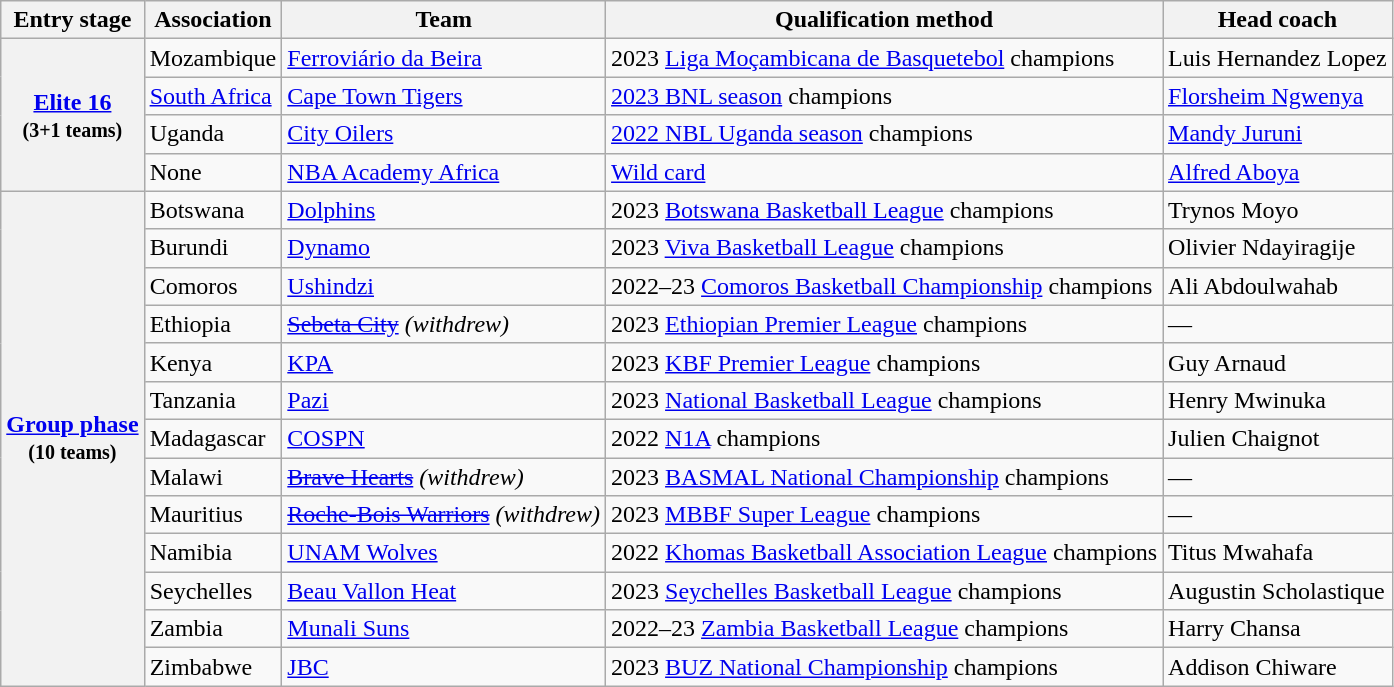<table class="wikitable">
<tr>
<th>Entry stage</th>
<th>Association</th>
<th>Team</th>
<th>Qualification method</th>
<th>Head coach</th>
</tr>
<tr>
<th rowspan="4"><a href='#'>Elite 16</a><br><small>(3+1 teams)</small></th>
<td> Mozambique</td>
<td><a href='#'>Ferroviário da Beira</a></td>
<td>2023 <a href='#'>Liga Moçambicana de Basquetebol</a> champions</td>
<td>Luis Hernandez Lopez</td>
</tr>
<tr>
<td> <a href='#'>South Africa</a></td>
<td><a href='#'>Cape Town Tigers</a></td>
<td><a href='#'>2023 BNL season</a> champions</td>
<td><a href='#'>Florsheim Ngwenya</a></td>
</tr>
<tr>
<td> Uganda</td>
<td><a href='#'>City Oilers</a></td>
<td><a href='#'>2022 NBL Uganda season</a> champions</td>
<td><a href='#'>Mandy Juruni</a></td>
</tr>
<tr>
<td>None</td>
<td><a href='#'>NBA Academy Africa</a></td>
<td><a href='#'>Wild card</a></td>
<td><a href='#'>Alfred Aboya</a></td>
</tr>
<tr>
<th rowspan="13"><a href='#'>Group phase</a><br><small>(10 teams)</small></th>
<td> Botswana</td>
<td><a href='#'>Dolphins</a></td>
<td>2023 <a href='#'>Botswana Basketball League</a> champions</td>
<td>Trynos Moyo</td>
</tr>
<tr>
<td> Burundi</td>
<td><a href='#'>Dynamo</a></td>
<td>2023 <a href='#'>Viva Basketball League</a> champions</td>
<td>Olivier Ndayiragije</td>
</tr>
<tr>
<td> Comoros</td>
<td><a href='#'>Ushindzi</a></td>
<td>2022–23 <a href='#'>Comoros Basketball Championship</a> champions</td>
<td>Ali Abdoulwahab</td>
</tr>
<tr>
<td> Ethiopia</td>
<td><a href='#'><s>Sebeta City</s></a> <em>(withdrew)</em></td>
<td>2023 <a href='#'>Ethiopian Premier League</a> champions</td>
<td>—</td>
</tr>
<tr>
<td> Kenya</td>
<td><a href='#'>KPA</a></td>
<td>2023 <a href='#'>KBF Premier League</a> champions</td>
<td>Guy Arnaud</td>
</tr>
<tr>
<td> Tanzania</td>
<td><a href='#'>Pazi</a></td>
<td>2023 <a href='#'>National Basketball League</a> champions</td>
<td>Henry Mwinuka</td>
</tr>
<tr>
<td> Madagascar</td>
<td><a href='#'>COSPN</a></td>
<td>2022 <a href='#'>N1A</a> champions</td>
<td>Julien Chaignot</td>
</tr>
<tr>
<td> Malawi</td>
<td><a href='#'><s>Brave Hearts</s></a> <em>(withdrew)</em></td>
<td>2023 <a href='#'>BASMAL National Championship</a> champions</td>
<td>—</td>
</tr>
<tr>
<td> Mauritius</td>
<td><a href='#'><s>Roche-Bois Warriors</s></a> <em>(withdrew)</em></td>
<td>2023 <a href='#'>MBBF Super League</a> champions</td>
<td>—</td>
</tr>
<tr>
<td> Namibia</td>
<td><a href='#'>UNAM Wolves</a></td>
<td>2022 <a href='#'>Khomas Basketball Association League</a> champions</td>
<td>Titus Mwahafa</td>
</tr>
<tr>
<td> Seychelles</td>
<td><a href='#'>Beau Vallon Heat</a></td>
<td>2023 <a href='#'>Seychelles Basketball League</a> champions</td>
<td>Augustin Scholastique</td>
</tr>
<tr>
<td> Zambia</td>
<td><a href='#'>Munali Suns</a></td>
<td>2022–23 <a href='#'>Zambia Basketball League</a> champions</td>
<td>Harry Chansa</td>
</tr>
<tr>
<td> Zimbabwe</td>
<td><a href='#'>JBC</a></td>
<td>2023 <a href='#'>BUZ National Championship</a> champions</td>
<td>Addison Chiware</td>
</tr>
</table>
